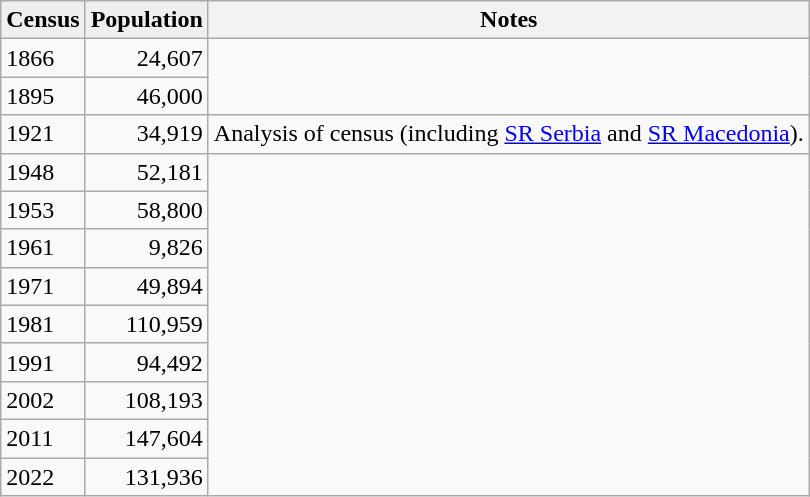<table class="wikitable">
<tr>
<th style="background:#efefef;"><strong>Census</strong></th>
<th style="background:#efefef;"><strong>Population</strong></th>
<th>Notes</th>
</tr>
<tr>
<td>1866</td>
<td style="text-align:right;">24,607</td>
</tr>
<tr>
<td>1895</td>
<td style="text-align:right;">46,000</td>
</tr>
<tr>
<td>1921</td>
<td style="text-align:right;">34,919</td>
<td>Analysis of census (including <a href='#'>SR Serbia</a> and <a href='#'>SR Macedonia</a>).</td>
</tr>
<tr>
<td>1948</td>
<td style="text-align:right;">52,181</td>
</tr>
<tr>
<td>1953</td>
<td style="text-align:right;">58,800</td>
</tr>
<tr>
<td>1961</td>
<td style="text-align:right;">9,826</td>
</tr>
<tr>
<td>1971</td>
<td style="text-align:right;">49,894</td>
</tr>
<tr>
<td>1981</td>
<td style="text-align:right;">110,959</td>
</tr>
<tr>
<td>1991</td>
<td style="text-align:right;">94,492</td>
</tr>
<tr>
<td>2002</td>
<td style="text-align:right;">108,193</td>
</tr>
<tr>
<td>2011</td>
<td style="text-align:right;">147,604</td>
</tr>
<tr>
<td>2022</td>
<td style="text-align:right;">131,936</td>
</tr>
</table>
